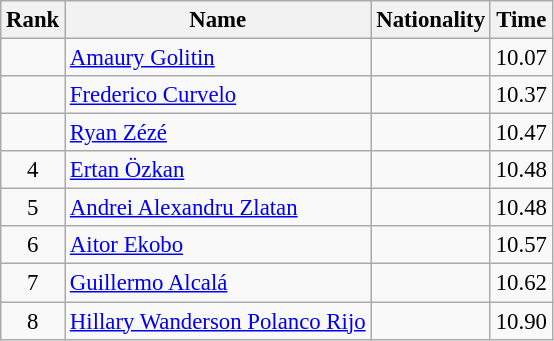<table class="wikitable sortable" style="text-align:center;font-size:95%">
<tr>
<th>Rank</th>
<th>Name</th>
<th>Nationality</th>
<th>Time</th>
</tr>
<tr>
<td></td>
<td align=left><a href='#'>Amaury Golitin</a></td>
<td align=left></td>
<td>10.07</td>
</tr>
<tr>
<td></td>
<td align=left><a href='#'>Frederico Curvelo</a></td>
<td align=left></td>
<td>10.37</td>
</tr>
<tr>
<td></td>
<td align=left><a href='#'>Ryan Zézé</a></td>
<td align=left></td>
<td>10.47</td>
</tr>
<tr>
<td>4</td>
<td align=left><a href='#'>Ertan Özkan</a></td>
<td align=left></td>
<td>10.48</td>
</tr>
<tr>
<td>5</td>
<td align=left><a href='#'>Andrei Alexandru Zlatan</a></td>
<td align=left></td>
<td>10.48</td>
</tr>
<tr>
<td>6</td>
<td align=left><a href='#'>Aitor Ekobo</a></td>
<td align=left></td>
<td>10.57</td>
</tr>
<tr>
<td>7</td>
<td align=left><a href='#'>Guillermo Alcalá</a></td>
<td align=left></td>
<td>10.62</td>
</tr>
<tr>
<td>8</td>
<td align=left><a href='#'>Hillary Wanderson Polanco Rijo</a></td>
<td align=left></td>
<td>10.90</td>
</tr>
</table>
